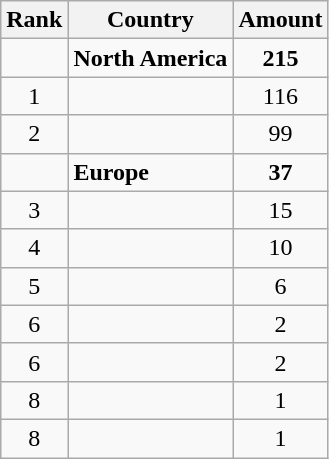<table class="wikitable" style="text-align: center;">
<tr>
<th>Rank</th>
<th>Country</th>
<th>Amount</th>
</tr>
<tr>
<td></td>
<td style="text-align: left;"><strong>North America</strong></td>
<td><strong>215</strong></td>
</tr>
<tr>
<td>1</td>
<td style="text-align: left;"></td>
<td>116</td>
</tr>
<tr>
<td>2</td>
<td style="text-align: left;"></td>
<td>99</td>
</tr>
<tr>
<td></td>
<td style="text-align: left;"><strong>Europe</strong></td>
<td><strong>37</strong></td>
</tr>
<tr>
<td>3</td>
<td style="text-align: left;"></td>
<td>15</td>
</tr>
<tr>
<td>4</td>
<td style="text-align: left;"></td>
<td>10</td>
</tr>
<tr>
<td>5</td>
<td style="text-align: left;"></td>
<td>6</td>
</tr>
<tr>
<td>6</td>
<td style="text-align: left;"></td>
<td>2</td>
</tr>
<tr>
<td>6</td>
<td style="text-align: left;"></td>
<td>2</td>
</tr>
<tr>
<td>8</td>
<td style="text-align: left;"></td>
<td>1</td>
</tr>
<tr>
<td>8</td>
<td style="text-align: left;"></td>
<td>1</td>
</tr>
</table>
